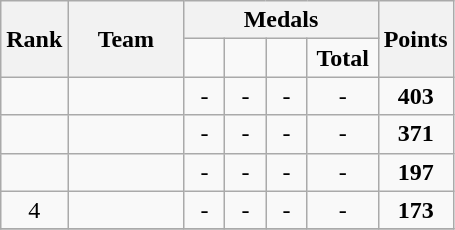<table class="wikitable">
<tr>
<th rowspan=2>Rank</th>
<th width=70px rowspan=2>Team</th>
<th colspan=4>Medals</th>
<th rowspan=2>Points</th>
</tr>
<tr>
<td width=20px align=center></td>
<td width=20px align=center></td>
<td width=20px align=center></td>
<td width=40px align=center><strong>Total</strong></td>
</tr>
<tr>
<td align=center></td>
<td></td>
<td align=center>-</td>
<td align=center>-</td>
<td align=center>-</td>
<td align=center>-</td>
<td align=center><strong>403</strong></td>
</tr>
<tr>
<td align=center></td>
<td></td>
<td align=center>-</td>
<td align=center>-</td>
<td align=center>-</td>
<td align=center>-</td>
<td align=center><strong>371</strong></td>
</tr>
<tr>
<td align=center></td>
<td></td>
<td align=center>-</td>
<td align=center>-</td>
<td align=center>-</td>
<td align=center>-</td>
<td align=center><strong>197</strong></td>
</tr>
<tr>
<td align=center>4</td>
<td></td>
<td align=center>-</td>
<td align=center>-</td>
<td align=center>-</td>
<td align=center>-</td>
<td align=center><strong>173</strong></td>
</tr>
<tr>
</tr>
</table>
